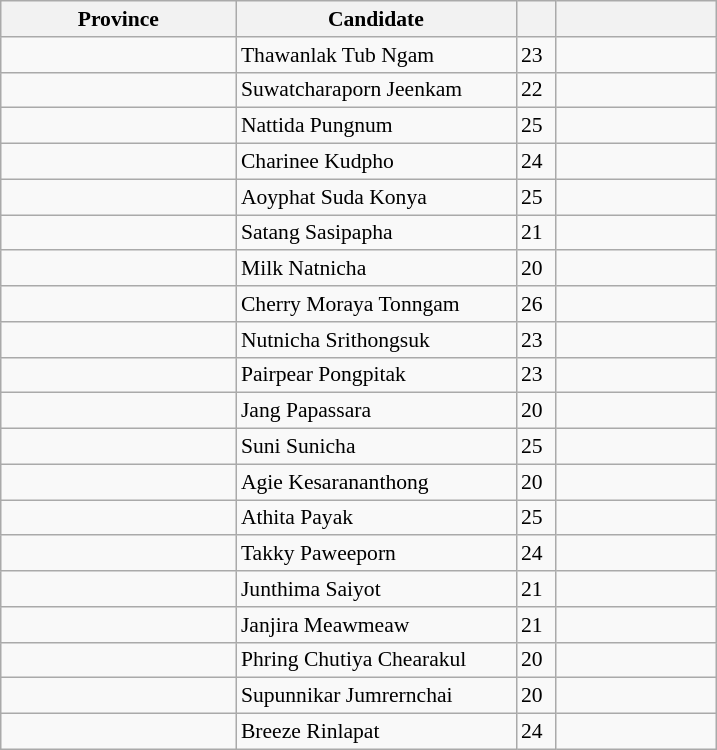<table class="wikitable sortable static-row-numbers" style="font-size: 90%">
<tr>
<th width="150"><span><strong>Province</strong></span></th>
<th width="180"><span><strong>Candidate</strong></span></th>
<th width="20"><span><strong></strong></span></th>
<th width="100"><span><strong></strong></span></th>
</tr>
<tr>
<td><strong></strong></td>
<td>Thawanlak Tub Ngam</td>
<td>23</td>
<td></td>
</tr>
<tr>
<td><strong></strong></td>
<td>Suwatcharaporn Jeenkam</td>
<td>22</td>
<td></td>
</tr>
<tr>
<td><strong></strong></td>
<td>Nattida Pungnum</td>
<td>25</td>
<td></td>
</tr>
<tr>
<td><strong></strong></td>
<td>Charinee Kudpho</td>
<td>24</td>
<td></td>
</tr>
<tr>
<td><strong></strong></td>
<td>Aoyphat Suda Konya</td>
<td>25</td>
<td></td>
</tr>
<tr>
<td><strong></strong></td>
<td>Satang Sasipapha</td>
<td>21</td>
<td></td>
</tr>
<tr>
<td><strong></strong></td>
<td>Milk Natnicha</td>
<td>20</td>
<td></td>
</tr>
<tr>
<td><strong></strong></td>
<td>Cherry Moraya Tonngam</td>
<td>26</td>
<td></td>
</tr>
<tr>
<td><strong></strong></td>
<td>Nutnicha Srithongsuk</td>
<td>23</td>
<td></td>
</tr>
<tr>
<td><strong></strong></td>
<td>Pairpear Pongpitak</td>
<td>23</td>
<td></td>
</tr>
<tr>
<td><strong></strong></td>
<td>Jang Papassara</td>
<td>20</td>
<td></td>
</tr>
<tr>
<td><strong></strong></td>
<td>Suni Sunicha</td>
<td>25</td>
<td></td>
</tr>
<tr>
<td><strong></strong></td>
<td>Agie Kesarananthong</td>
<td>20</td>
<td></td>
</tr>
<tr>
<td><strong></strong></td>
<td>Athita Payak</td>
<td>25</td>
<td></td>
</tr>
<tr>
<td><strong></strong></td>
<td>Takky Paweeporn</td>
<td>24</td>
<td></td>
</tr>
<tr>
<td><strong></strong></td>
<td>Junthima Saiyot</td>
<td>21</td>
<td></td>
</tr>
<tr>
<td><strong></strong></td>
<td>Janjira Meawmeaw</td>
<td>21</td>
<td></td>
</tr>
<tr>
<td><strong></strong></td>
<td>Phring Chutiya Chearakul</td>
<td>20</td>
<td></td>
</tr>
<tr>
<td><strong></strong></td>
<td>Supunnikar Jumrernchai</td>
<td>20</td>
<td></td>
</tr>
<tr>
<td><strong></strong></td>
<td>Breeze Rinlapat</td>
<td>24</td>
<td></td>
</tr>
</table>
